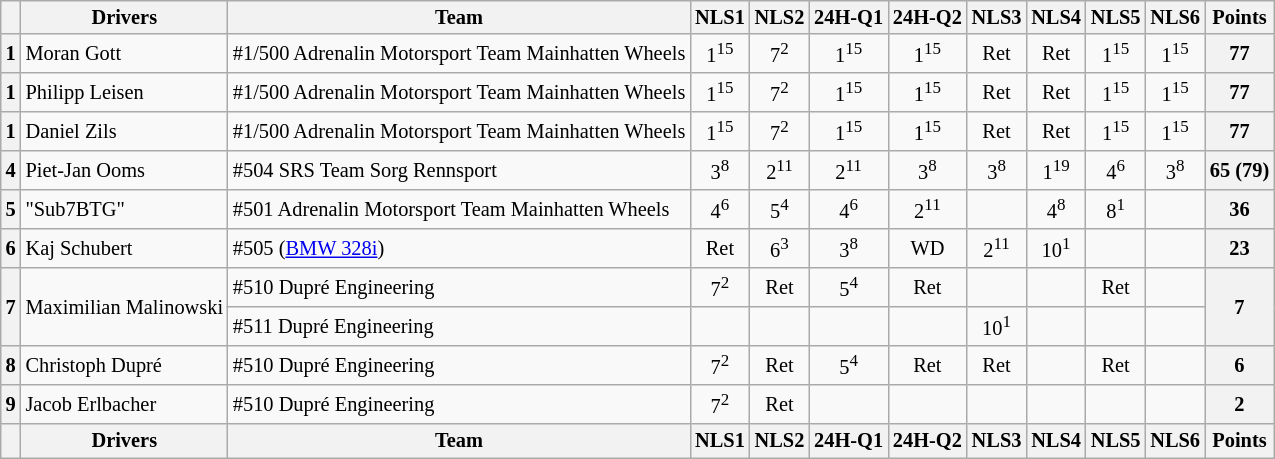<table class="wikitable" style="font-size:85%; text-align:center;">
<tr>
<th></th>
<th>Drivers</th>
<th>Team</th>
<th>NLS1</th>
<th>NLS2</th>
<th>24H-Q1</th>
<th>24H-Q2</th>
<th>NLS3</th>
<th>NLS4</th>
<th>NLS5</th>
<th>NLS6</th>
<th>Points</th>
</tr>
<tr>
<th>1</th>
<td align="left"> Moran Gott</td>
<td align="left"> #1/500 Adrenalin Motorsport Team Mainhatten Wheels</td>
<td> 1<sup>15</sup></td>
<td> 7<sup>2</sup></td>
<td> 1<sup>15</sup></td>
<td> 1<sup>15</sup></td>
<td> Ret</td>
<td> Ret</td>
<td> 1<sup>15</sup></td>
<td> 1<sup>15</sup></td>
<th>77</th>
</tr>
<tr>
<th>1</th>
<td align="left"> Philipp Leisen</td>
<td align="left"> #1/500 Adrenalin Motorsport Team Mainhatten Wheels</td>
<td> 1<sup>15</sup></td>
<td> 7<sup>2</sup></td>
<td> 1<sup>15</sup></td>
<td> 1<sup>15</sup></td>
<td> Ret</td>
<td> Ret</td>
<td> 1<sup>15</sup></td>
<td> 1<sup>15</sup></td>
<th>77</th>
</tr>
<tr>
<th>1</th>
<td align="left"> Daniel Zils</td>
<td align="left"> #1/500 Adrenalin Motorsport Team Mainhatten Wheels</td>
<td> 1<sup>15</sup></td>
<td> 7<sup>2</sup></td>
<td> 1<sup>15</sup></td>
<td> 1<sup>15</sup></td>
<td> Ret</td>
<td> Ret</td>
<td> 1<sup>15</sup></td>
<td> 1<sup>15</sup></td>
<th>77</th>
</tr>
<tr>
<th>4</th>
<td align="left"> Piet-Jan Ooms</td>
<td align="left"> #504 SRS Team Sorg Rennsport</td>
<td> 3<sup>8</sup></td>
<td> 2<sup>11</sup></td>
<td> 2<sup>11</sup></td>
<td> 3<sup>8</sup></td>
<td> 3<sup>8</sup></td>
<td> 1<sup>19</sup></td>
<td> 4<sup>6</sup></td>
<td> 3<sup>8</sup></td>
<th>65 (79)</th>
</tr>
<tr>
<th>5</th>
<td align="left"> "Sub7BTG"</td>
<td align="left"> #501 Adrenalin Motorsport Team Mainhatten Wheels</td>
<td> 4<sup>6</sup></td>
<td> 5<sup>4</sup></td>
<td> 4<sup>6</sup></td>
<td> 2<sup>11</sup></td>
<td></td>
<td> 4<sup>8</sup></td>
<td> 8<sup>1</sup></td>
<td></td>
<th>36</th>
</tr>
<tr>
<th>6</th>
<td align="left"> Kaj Schubert</td>
<td align="left"> #505 (<a href='#'>BMW 328i</a>)</td>
<td> Ret</td>
<td> 6<sup>3</sup></td>
<td> 3<sup>8</sup></td>
<td> WD</td>
<td> 2<sup>11</sup></td>
<td> 10<sup>1</sup></td>
<td></td>
<td></td>
<th>23</th>
</tr>
<tr>
<th rowspan=2>7</th>
<td rowspan=2 align="left"> Maximilian Malinowski</td>
<td align="left"> #510 Dupré Engineering</td>
<td> 7<sup>2</sup></td>
<td> Ret</td>
<td> 5<sup>4</sup></td>
<td> Ret</td>
<td></td>
<td></td>
<td> Ret</td>
<td></td>
<th rowspan=2>7</th>
</tr>
<tr>
<td align="left"> #511 Dupré Engineering</td>
<td></td>
<td></td>
<td></td>
<td></td>
<td> 10<sup>1</sup></td>
<td></td>
<td></td>
<td></td>
</tr>
<tr>
<th>8</th>
<td align="left"> Christoph Dupré</td>
<td align="left"> #510 Dupré Engineering</td>
<td> 7<sup>2</sup></td>
<td> Ret</td>
<td> 5<sup>4</sup></td>
<td> Ret</td>
<td> Ret</td>
<td></td>
<td> Ret</td>
<td></td>
<th>6</th>
</tr>
<tr>
<th>9</th>
<td align="left"> Jacob Erlbacher</td>
<td align="left"> #510 Dupré Engineering</td>
<td> 7<sup>2</sup></td>
<td> Ret</td>
<td></td>
<td></td>
<td></td>
<td></td>
<td></td>
<td></td>
<th>2</th>
</tr>
<tr>
<th></th>
<th>Drivers</th>
<th>Team</th>
<th>NLS1</th>
<th>NLS2</th>
<th>24H-Q1</th>
<th>24H-Q2</th>
<th>NLS3</th>
<th>NLS4</th>
<th>NLS5</th>
<th>NLS6</th>
<th>Points</th>
</tr>
</table>
